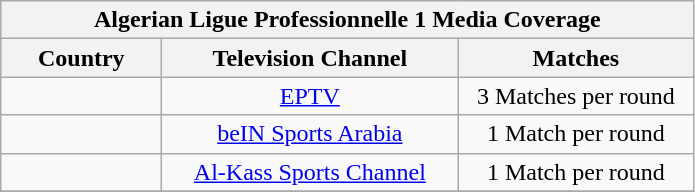<table class="wikitable" align="center">
<tr>
<th colspan=3>Algerian Ligue Professionnelle 1 Media Coverage</th>
</tr>
<tr>
<th style="width:100px;">Country</th>
<th style="width:190px;">Television Channel</th>
<th style="width:150px;">Matches</th>
</tr>
<tr>
<td align=Center></td>
<td align=Center><a href='#'>EPTV</a></td>
<td align=Center>3 Matches per round</td>
</tr>
<tr>
<td align=Center></td>
<td align=Center><a href='#'>beIN Sports Arabia</a></td>
<td align=Center>1 Match per round</td>
</tr>
<tr>
<td align=Center></td>
<td align=Center><a href='#'>Al-Kass Sports Channel</a></td>
<td align=Center>1 Match per round</td>
</tr>
<tr>
</tr>
</table>
